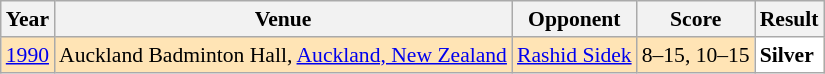<table class="sortable wikitable" style="font-size: 90%;">
<tr>
<th>Year</th>
<th>Venue</th>
<th>Opponent</th>
<th>Score</th>
<th>Result</th>
</tr>
<tr style="background:#FFE4B5">
<td align="center"><a href='#'>1990</a></td>
<td align="left">Auckland Badminton Hall, <a href='#'>Auckland, New Zealand</a></td>
<td align="left"> <a href='#'>Rashid Sidek</a></td>
<td align="left">8–15, 10–15</td>
<td style="text-align:left; background:white"> <strong>Silver</strong></td>
</tr>
</table>
